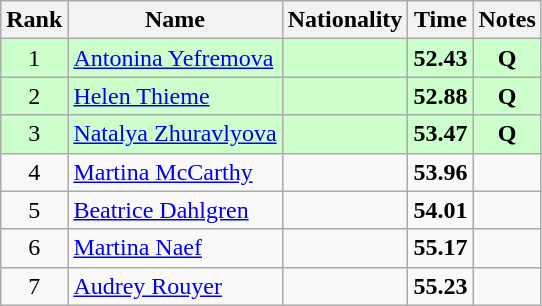<table class="wikitable sortable" style="text-align:center">
<tr>
<th>Rank</th>
<th>Name</th>
<th>Nationality</th>
<th>Time</th>
<th>Notes</th>
</tr>
<tr bgcolor=ccffcc>
<td>1</td>
<td align=left><a href='#'>Antonina Yefremova</a></td>
<td align=left></td>
<td><strong>52.43</strong></td>
<td><strong>Q</strong></td>
</tr>
<tr bgcolor=ccffcc>
<td>2</td>
<td align=left><a href='#'>Helen Thieme</a></td>
<td align=left></td>
<td><strong>52.88</strong></td>
<td><strong>Q</strong></td>
</tr>
<tr bgcolor=ccffcc>
<td>3</td>
<td align=left><a href='#'>Natalya Zhuravlyova</a></td>
<td align=left></td>
<td><strong>53.47</strong></td>
<td><strong>Q</strong></td>
</tr>
<tr>
<td>4</td>
<td align=left><a href='#'>Martina McCarthy</a></td>
<td align=left></td>
<td><strong>53.96</strong></td>
<td></td>
</tr>
<tr>
<td>5</td>
<td align=left><a href='#'>Beatrice Dahlgren</a></td>
<td align=left></td>
<td><strong>54.01</strong></td>
<td></td>
</tr>
<tr>
<td>6</td>
<td align=left><a href='#'>Martina Naef</a></td>
<td align=left></td>
<td><strong>55.17</strong></td>
<td></td>
</tr>
<tr>
<td>7</td>
<td align=left><a href='#'>Audrey Rouyer</a></td>
<td align=left></td>
<td><strong>55.23</strong></td>
<td></td>
</tr>
</table>
